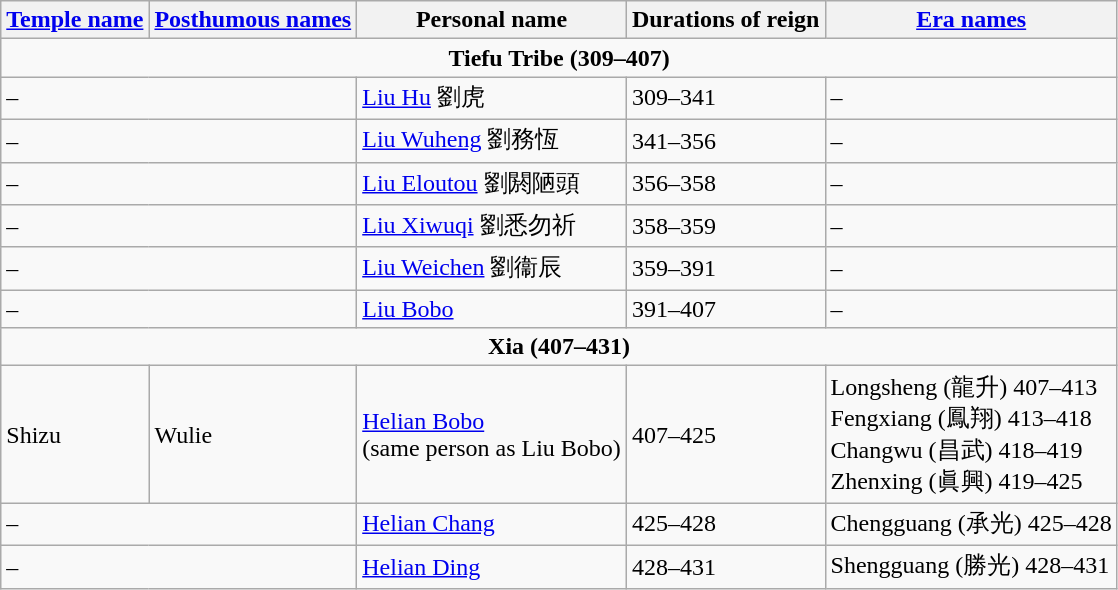<table class="wikitable">
<tr>
<th><a href='#'>Temple name</a></th>
<th><a href='#'>Posthumous names</a></th>
<th>Personal name</th>
<th>Durations of reign</th>
<th><a href='#'>Era names</a></th>
</tr>
<tr>
<td colspan=5 align="center"><strong>Tiefu Tribe (309–407)</strong></td>
</tr>
<tr>
<td colspan="2">–</td>
<td><a href='#'>Liu Hu</a> 劉虎</td>
<td>309–341</td>
<td>–</td>
</tr>
<tr>
<td colspan=2>–</td>
<td><a href='#'>Liu Wuheng</a> 劉務恆</td>
<td>341–356</td>
<td>–</td>
</tr>
<tr>
<td colspan=2>–</td>
<td><a href='#'>Liu Eloutou</a> 劉閼陋頭</td>
<td>356–358</td>
<td>–</td>
</tr>
<tr>
<td colspan=2>–</td>
<td><a href='#'>Liu Xiwuqi</a> 劉悉勿祈</td>
<td>358–359</td>
<td>–</td>
</tr>
<tr>
<td colspan=2>–</td>
<td><a href='#'>Liu Weichen</a> 劉衞辰</td>
<td>359–391</td>
<td>–</td>
</tr>
<tr>
<td colspan=2>–</td>
<td><a href='#'>Liu Bobo</a></td>
<td>391–407</td>
<td>–</td>
</tr>
<tr>
<td colspan=5 align="center"><strong>Xia (407–431)</strong></td>
</tr>
<tr>
<td>Shizu</td>
<td>Wulie</td>
<td><a href='#'>Helian Bobo</a><br>(same person as Liu Bobo)</td>
<td>407–425</td>
<td>Longsheng (龍升) 407–413<br> Fengxiang (鳳翔) 413–418<br> Changwu (昌武) 418–419<br> Zhenxing (眞興) 419–425</td>
</tr>
<tr>
<td colspan=2>–</td>
<td><a href='#'>Helian Chang</a></td>
<td>425–428</td>
<td>Chengguang (承光) 425–428</td>
</tr>
<tr>
<td colspan=2>–</td>
<td><a href='#'>Helian Ding</a></td>
<td>428–431</td>
<td>Shengguang (勝光) 428–431</td>
</tr>
</table>
